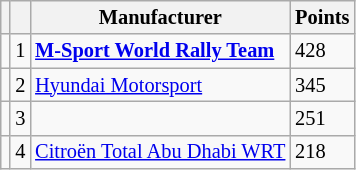<table class="wikitable" style="font-size: 85%;">
<tr>
<th></th>
<th></th>
<th>Manufacturer</th>
<th>Points</th>
</tr>
<tr>
<td align="left"></td>
<td align="center">1</td>
<td> <strong><a href='#'>M-Sport World Rally Team</a></strong></td>
<td align="left">428</td>
</tr>
<tr>
<td align="left"></td>
<td align="center">2</td>
<td> <a href='#'>Hyundai Motorsport</a></td>
<td align="left">345</td>
</tr>
<tr>
<td align="left"></td>
<td align="center">3</td>
<td></td>
<td align="left">251</td>
</tr>
<tr>
<td align="left"></td>
<td align="center">4</td>
<td> <a href='#'>Citroën Total Abu Dhabi WRT</a></td>
<td align="left">218</td>
</tr>
</table>
